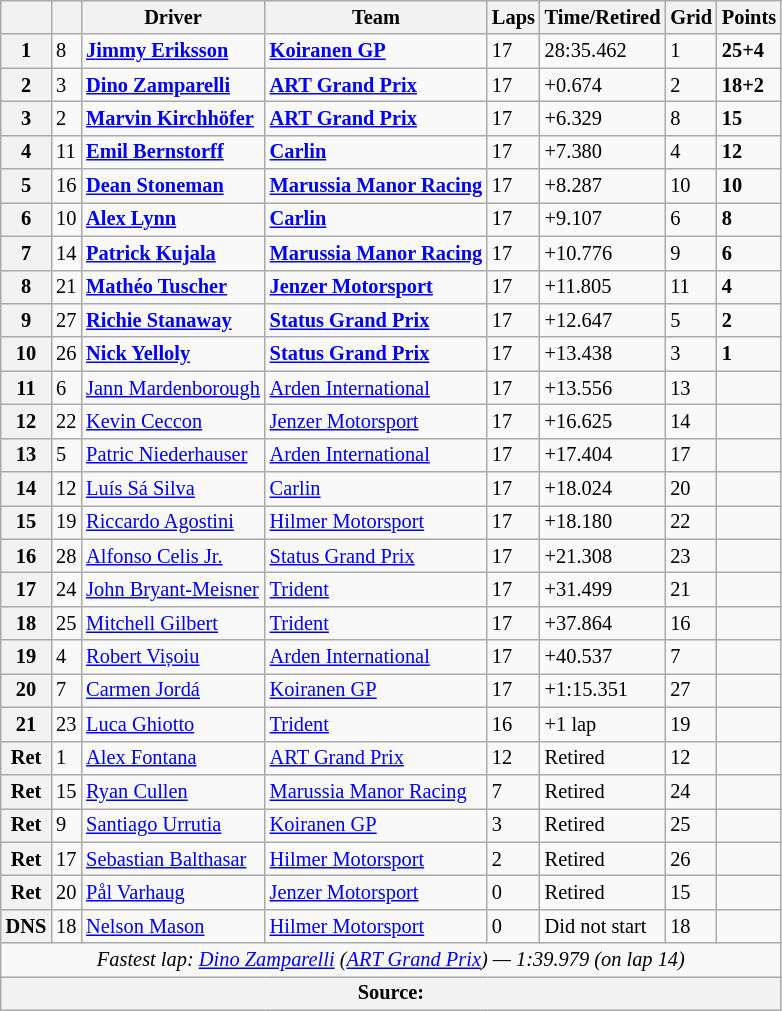<table class="wikitable" style="font-size:85%">
<tr>
<th></th>
<th></th>
<th>Driver</th>
<th>Team</th>
<th>Laps</th>
<th>Time/Retired</th>
<th>Grid</th>
<th>Points</th>
</tr>
<tr>
<th>1</th>
<td>8</td>
<td> <strong><a href='#'>Jimmy Eriksson</a></strong></td>
<td><strong><a href='#'>Koiranen GP</a></strong></td>
<td>17</td>
<td>28:35.462</td>
<td>1</td>
<td><strong>25+4</strong></td>
</tr>
<tr>
<th>2</th>
<td>3</td>
<td> <strong><a href='#'>Dino Zamparelli</a></strong></td>
<td><strong><a href='#'>ART Grand Prix</a></strong></td>
<td>17</td>
<td>+0.674</td>
<td>2</td>
<td><strong>18+2</strong></td>
</tr>
<tr>
<th>3</th>
<td>2</td>
<td> <strong><a href='#'>Marvin Kirchhöfer</a></strong></td>
<td><strong><a href='#'>ART Grand Prix</a></strong></td>
<td>17</td>
<td>+6.329</td>
<td>8</td>
<td><strong>15</strong></td>
</tr>
<tr>
<th>4</th>
<td>11</td>
<td> <strong><a href='#'>Emil Bernstorff</a></strong></td>
<td><strong><a href='#'>Carlin</a></strong></td>
<td>17</td>
<td>+7.380</td>
<td>4</td>
<td><strong>12</strong></td>
</tr>
<tr>
<th>5</th>
<td>16</td>
<td> <strong><a href='#'>Dean Stoneman</a></strong></td>
<td><strong><a href='#'>Marussia Manor Racing</a></strong></td>
<td>17</td>
<td>+8.287</td>
<td>10</td>
<td><strong>10</strong></td>
</tr>
<tr>
<th>6</th>
<td>10</td>
<td> <strong><a href='#'>Alex Lynn</a></strong></td>
<td><strong><a href='#'>Carlin</a></strong></td>
<td>17</td>
<td>+9.107</td>
<td>6</td>
<td><strong>8</strong></td>
</tr>
<tr>
<th>7</th>
<td>14</td>
<td> <strong><a href='#'>Patrick Kujala</a></strong></td>
<td><strong><a href='#'>Marussia Manor Racing</a></strong></td>
<td>17</td>
<td>+10.776</td>
<td>9</td>
<td><strong>6</strong></td>
</tr>
<tr>
<th>8</th>
<td>21</td>
<td> <strong><a href='#'>Mathéo Tuscher</a></strong></td>
<td><strong><a href='#'>Jenzer Motorsport</a></strong></td>
<td>17</td>
<td>+11.805</td>
<td>11</td>
<td><strong>4</strong></td>
</tr>
<tr>
<th>9</th>
<td>27</td>
<td> <strong><a href='#'>Richie Stanaway</a></strong></td>
<td><strong><a href='#'>Status Grand Prix</a></strong></td>
<td>17</td>
<td>+12.647</td>
<td>5</td>
<td><strong>2</strong></td>
</tr>
<tr>
<th>10</th>
<td>26</td>
<td> <strong><a href='#'>Nick Yelloly</a></strong></td>
<td><strong><a href='#'>Status Grand Prix</a></strong></td>
<td>17</td>
<td>+13.438</td>
<td>3</td>
<td><strong>1</strong></td>
</tr>
<tr>
<th>11</th>
<td>6</td>
<td> <a href='#'>Jann Mardenborough</a></td>
<td><a href='#'>Arden International</a></td>
<td>17</td>
<td>+13.556</td>
<td>13</td>
<td></td>
</tr>
<tr>
<th>12</th>
<td>22</td>
<td> <a href='#'>Kevin Ceccon</a></td>
<td><a href='#'>Jenzer Motorsport</a></td>
<td>17</td>
<td>+16.625</td>
<td>14</td>
<td></td>
</tr>
<tr>
<th>13</th>
<td>5</td>
<td> <a href='#'>Patric Niederhauser</a></td>
<td><a href='#'>Arden International</a></td>
<td>17</td>
<td>+17.404</td>
<td>17</td>
<td></td>
</tr>
<tr>
<th>14</th>
<td>12</td>
<td> <a href='#'>Luís Sá Silva</a></td>
<td><a href='#'>Carlin</a></td>
<td>17</td>
<td>+18.024</td>
<td>20</td>
<td></td>
</tr>
<tr>
<th>15</th>
<td>19</td>
<td> <a href='#'>Riccardo Agostini</a></td>
<td><a href='#'>Hilmer Motorsport</a></td>
<td>17</td>
<td>+18.180</td>
<td>22</td>
<td></td>
</tr>
<tr>
<th>16</th>
<td>28</td>
<td> <a href='#'>Alfonso Celis Jr.</a></td>
<td><a href='#'>Status Grand Prix</a></td>
<td>17</td>
<td>+21.308</td>
<td>23</td>
<td></td>
</tr>
<tr>
<th>17</th>
<td>24</td>
<td> <a href='#'>John Bryant-Meisner</a></td>
<td><a href='#'>Trident</a></td>
<td>17</td>
<td>+31.499</td>
<td>21</td>
<td></td>
</tr>
<tr>
<th>18</th>
<td>25</td>
<td> <a href='#'>Mitchell Gilbert</a></td>
<td><a href='#'>Trident</a></td>
<td>17</td>
<td>+37.864</td>
<td>16</td>
<td></td>
</tr>
<tr>
<th>19</th>
<td>4</td>
<td> <a href='#'>Robert Vișoiu</a></td>
<td><a href='#'>Arden International</a></td>
<td>17</td>
<td>+40.537</td>
<td>7</td>
<td></td>
</tr>
<tr>
<th>20</th>
<td>7</td>
<td> <a href='#'>Carmen Jordá</a></td>
<td><a href='#'>Koiranen GP</a></td>
<td>17</td>
<td>+1:15.351</td>
<td>27</td>
<td></td>
</tr>
<tr>
<th>21</th>
<td>23</td>
<td> <a href='#'>Luca Ghiotto</a></td>
<td><a href='#'>Trident</a></td>
<td>16</td>
<td>+1 lap</td>
<td>19</td>
<td></td>
</tr>
<tr>
<th>Ret</th>
<td>1</td>
<td> <a href='#'>Alex Fontana</a></td>
<td><a href='#'>ART Grand Prix</a></td>
<td>12</td>
<td>Retired</td>
<td>12</td>
<td></td>
</tr>
<tr>
<th>Ret</th>
<td>15</td>
<td> <a href='#'>Ryan Cullen</a></td>
<td><a href='#'>Marussia Manor Racing</a></td>
<td>7</td>
<td>Retired</td>
<td>24</td>
<td></td>
</tr>
<tr>
<th>Ret</th>
<td>9</td>
<td> <a href='#'>Santiago Urrutia</a></td>
<td><a href='#'>Koiranen GP</a></td>
<td>3</td>
<td>Retired</td>
<td>25</td>
<td></td>
</tr>
<tr>
<th>Ret</th>
<td>17</td>
<td> <a href='#'>Sebastian Balthasar</a></td>
<td><a href='#'>Hilmer Motorsport</a></td>
<td>2</td>
<td>Retired</td>
<td>26</td>
<td></td>
</tr>
<tr>
<th>Ret</th>
<td>20</td>
<td> <a href='#'>Pål Varhaug</a></td>
<td><a href='#'>Jenzer Motorsport</a></td>
<td>0</td>
<td>Retired</td>
<td>15</td>
<td></td>
</tr>
<tr>
<th>DNS</th>
<td>18</td>
<td> <a href='#'>Nelson Mason</a></td>
<td><a href='#'>Hilmer Motorsport</a></td>
<td>0</td>
<td>Did not start</td>
<td>18</td>
<td></td>
</tr>
<tr>
<td colspan="8" align="center"><em>Fastest lap: <a href='#'>Dino Zamparelli</a> (<a href='#'>ART Grand Prix</a>) — 1:39.979 (on lap 14)</em></td>
</tr>
<tr>
<th colspan="8">Source:</th>
</tr>
</table>
